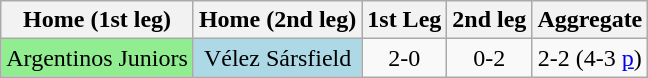<table class="wikitable" style="text-align: center;">
<tr>
<th>Home (1st leg)</th>
<th>Home (2nd leg)</th>
<th>1st Leg</th>
<th>2nd leg</th>
<th>Aggregate</th>
</tr>
<tr>
<td bgcolor="lightgreen">Argentinos Juniors</td>
<td bgcolor="lightblue">Vélez Sársfield</td>
<td>2-0</td>
<td>0-2</td>
<td>2-2 (4-3 <a href='#'>p</a>)</td>
</tr>
</table>
